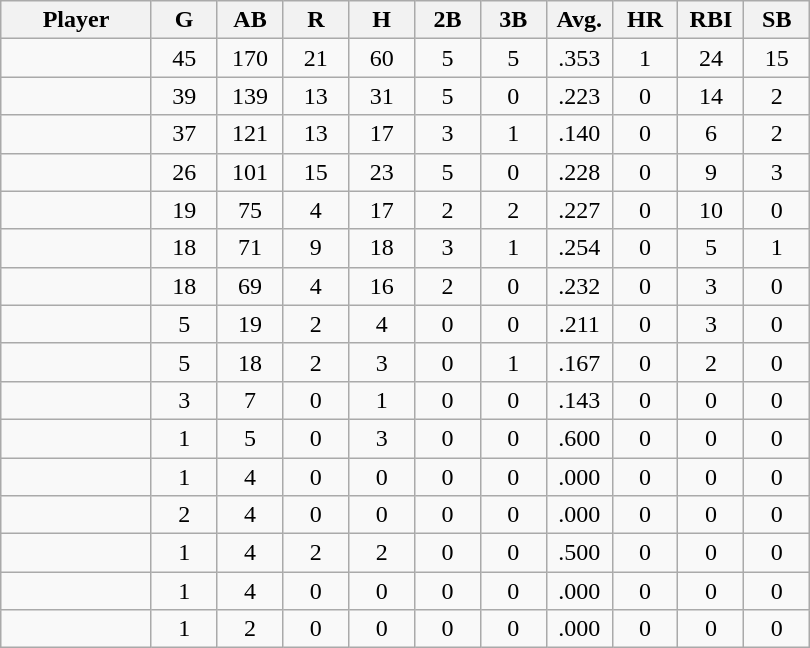<table class="wikitable sortable">
<tr>
<th bgcolor="#DDDDFF" width="16%">Player</th>
<th bgcolor="#DDDDFF" width="7%">G</th>
<th bgcolor="#DDDDFF" width="7%">AB</th>
<th bgcolor="#DDDDFF" width="7%">R</th>
<th bgcolor="#DDDDFF" width="7%">H</th>
<th bgcolor="#DDDDFF" width="7%">2B</th>
<th bgcolor="#DDDDFF" width="7%">3B</th>
<th bgcolor="#DDDDFF" width="7%">Avg.</th>
<th bgcolor="#DDDDFF" width="7%">HR</th>
<th bgcolor="#DDDDFF" width="7%">RBI</th>
<th bgcolor="#DDDDFF" width="7%">SB</th>
</tr>
<tr align="center">
<td></td>
<td>45</td>
<td>170</td>
<td>21</td>
<td>60</td>
<td>5</td>
<td>5</td>
<td>.353</td>
<td>1</td>
<td>24</td>
<td>15</td>
</tr>
<tr align="center">
<td></td>
<td>39</td>
<td>139</td>
<td>13</td>
<td>31</td>
<td>5</td>
<td>0</td>
<td>.223</td>
<td>0</td>
<td>14</td>
<td>2</td>
</tr>
<tr align="center">
<td></td>
<td>37</td>
<td>121</td>
<td>13</td>
<td>17</td>
<td>3</td>
<td>1</td>
<td>.140</td>
<td>0</td>
<td>6</td>
<td>2</td>
</tr>
<tr align="center">
<td></td>
<td>26</td>
<td>101</td>
<td>15</td>
<td>23</td>
<td>5</td>
<td>0</td>
<td>.228</td>
<td>0</td>
<td>9</td>
<td>3</td>
</tr>
<tr align="center">
<td></td>
<td>19</td>
<td>75</td>
<td>4</td>
<td>17</td>
<td>2</td>
<td>2</td>
<td>.227</td>
<td>0</td>
<td>10</td>
<td>0</td>
</tr>
<tr align="center">
<td></td>
<td>18</td>
<td>71</td>
<td>9</td>
<td>18</td>
<td>3</td>
<td>1</td>
<td>.254</td>
<td>0</td>
<td>5</td>
<td>1</td>
</tr>
<tr align="center">
<td></td>
<td>18</td>
<td>69</td>
<td>4</td>
<td>16</td>
<td>2</td>
<td>0</td>
<td>.232</td>
<td>0</td>
<td>3</td>
<td>0</td>
</tr>
<tr align="center">
<td></td>
<td>5</td>
<td>19</td>
<td>2</td>
<td>4</td>
<td>0</td>
<td>0</td>
<td>.211</td>
<td>0</td>
<td>3</td>
<td>0</td>
</tr>
<tr align="center">
<td></td>
<td>5</td>
<td>18</td>
<td>2</td>
<td>3</td>
<td>0</td>
<td>1</td>
<td>.167</td>
<td>0</td>
<td>2</td>
<td>0</td>
</tr>
<tr align="center">
<td></td>
<td>3</td>
<td>7</td>
<td>0</td>
<td>1</td>
<td>0</td>
<td>0</td>
<td>.143</td>
<td>0</td>
<td>0</td>
<td>0</td>
</tr>
<tr align="center">
<td></td>
<td>1</td>
<td>5</td>
<td>0</td>
<td>3</td>
<td>0</td>
<td>0</td>
<td>.600</td>
<td>0</td>
<td>0</td>
<td>0</td>
</tr>
<tr align="center">
<td></td>
<td>1</td>
<td>4</td>
<td>0</td>
<td>0</td>
<td>0</td>
<td>0</td>
<td>.000</td>
<td>0</td>
<td>0</td>
<td>0</td>
</tr>
<tr align="center">
<td></td>
<td>2</td>
<td>4</td>
<td>0</td>
<td>0</td>
<td>0</td>
<td>0</td>
<td>.000</td>
<td>0</td>
<td>0</td>
<td>0</td>
</tr>
<tr align="center">
<td></td>
<td>1</td>
<td>4</td>
<td>2</td>
<td>2</td>
<td>0</td>
<td>0</td>
<td>.500</td>
<td>0</td>
<td>0</td>
<td>0</td>
</tr>
<tr align="center">
<td></td>
<td>1</td>
<td>4</td>
<td>0</td>
<td>0</td>
<td>0</td>
<td>0</td>
<td>.000</td>
<td>0</td>
<td>0</td>
<td>0</td>
</tr>
<tr align="center">
<td></td>
<td>1</td>
<td>2</td>
<td>0</td>
<td>0</td>
<td>0</td>
<td>0</td>
<td>.000</td>
<td>0</td>
<td>0</td>
<td>0</td>
</tr>
</table>
